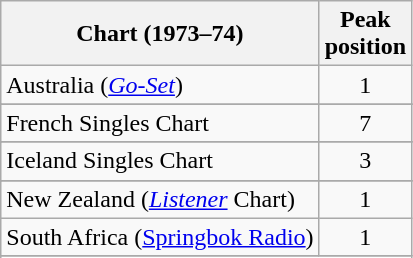<table class="wikitable sortable">
<tr>
<th>Chart (1973–74)</th>
<th>Peak<br>position</th>
</tr>
<tr>
<td>Australia (<em><a href='#'>Go-Set</a></em>)</td>
<td style="text-align:center;">1</td>
</tr>
<tr>
</tr>
<tr>
</tr>
<tr>
<td>French Singles Chart</td>
<td align="center">7</td>
</tr>
<tr>
</tr>
<tr>
<td>Iceland Singles Chart</td>
<td style="text-align:center;">3</td>
</tr>
<tr>
</tr>
<tr>
<td>New Zealand (<em><a href='#'>Listener</a></em> Chart)</td>
<td style="text-align:center;">1</td>
</tr>
<tr>
<td>South Africa (<a href='#'>Springbok Radio</a>)</td>
<td align="center">1</td>
</tr>
<tr>
</tr>
<tr>
</tr>
</table>
